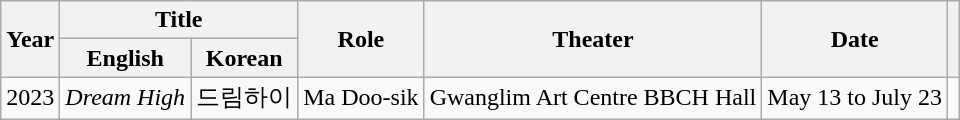<table class="wikitable plainrowheaders sortable" style="text-align:left; font-size:100%">
<tr>
<th rowspan="2" scope="col">Year</th>
<th colspan="2" scope="col">Title</th>
<th rowspan="2" scope="col">Role</th>
<th rowspan="2" scope="col">Theater</th>
<th rowspan="2" scope="col">Date</th>
<th rowspan="2" scope="col" class="unsortable"></th>
</tr>
<tr>
<th>English</th>
<th>Korean</th>
</tr>
<tr>
<td>2023</td>
<td><em>Dream High</em></td>
<td>드림하이</td>
<td>Ma Doo-sik</td>
<td>Gwanglim Art Centre BBCH Hall</td>
<td>May 13 to July 23</td>
<td></td>
</tr>
</table>
